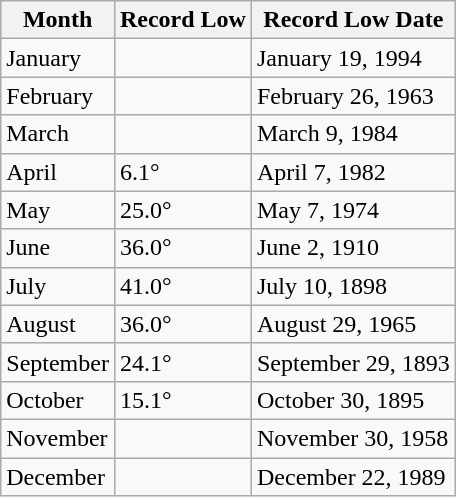<table class="wikitable">
<tr>
<th>Month</th>
<th>Record Low</th>
<th>Record Low Date</th>
</tr>
<tr>
<td>January</td>
<td></td>
<td>January 19, 1994</td>
</tr>
<tr>
<td>February</td>
<td></td>
<td>February 26, 1963</td>
</tr>
<tr>
<td>March</td>
<td></td>
<td>March 9, 1984</td>
</tr>
<tr>
<td>April</td>
<td>6.1°</td>
<td>April 7, 1982</td>
</tr>
<tr>
<td>May</td>
<td>25.0°</td>
<td>May 7, 1974</td>
</tr>
<tr>
<td>June</td>
<td>36.0°</td>
<td>June 2, 1910</td>
</tr>
<tr>
<td>July</td>
<td>41.0°</td>
<td>July 10, 1898</td>
</tr>
<tr>
<td>August</td>
<td>36.0°</td>
<td>August 29, 1965</td>
</tr>
<tr>
<td>September</td>
<td>24.1°</td>
<td>September 29, 1893</td>
</tr>
<tr>
<td>October</td>
<td>15.1°</td>
<td>October 30, 1895</td>
</tr>
<tr>
<td>November</td>
<td></td>
<td>November 30, 1958</td>
</tr>
<tr>
<td>December</td>
<td></td>
<td>December 22, 1989</td>
</tr>
</table>
